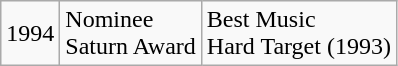<table class="wikitable">
<tr>
<td rowspan="1">1994</td>
<td rowspan="1">Nominee<br>Saturn Award</td>
<td>Best Music<br>Hard Target (1993)</td>
</tr>
</table>
